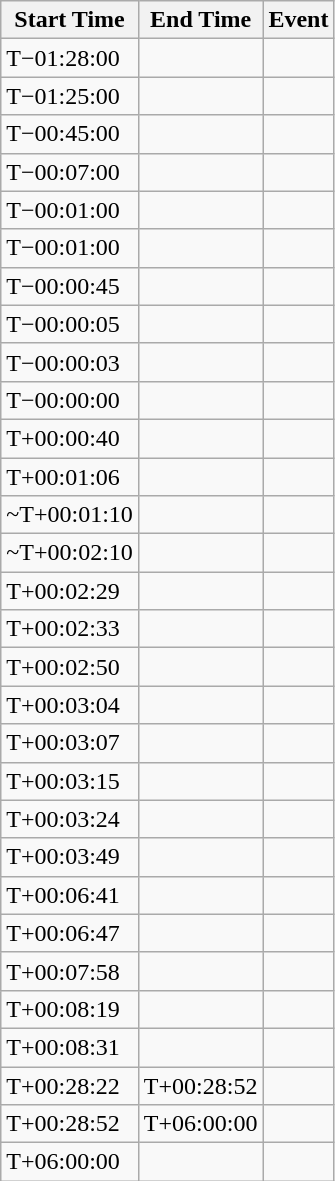<table class="wikitable collapsible">
<tr>
<th>Start Time</th>
<th>End Time</th>
<th>Event</th>
</tr>
<tr>
<td>T−01:28:00</td>
<td></td>
<td></td>
</tr>
<tr>
<td>T−01:25:00</td>
<td></td>
<td></td>
</tr>
<tr>
<td>T−00:45:00</td>
<td></td>
<td></td>
</tr>
<tr>
<td>T−00:07:00</td>
<td></td>
<td></td>
</tr>
<tr>
<td>T−00:01:00</td>
<td></td>
<td></td>
</tr>
<tr>
<td>T−00:01:00</td>
<td></td>
<td></td>
</tr>
<tr>
<td>T−00:00:45</td>
<td></td>
<td></td>
</tr>
<tr>
<td>T−00:00:05</td>
<td></td>
<td></td>
</tr>
<tr>
<td>T−00:00:03</td>
<td></td>
<td></td>
</tr>
<tr>
<td>T−00:00:00</td>
<td></td>
<td></td>
</tr>
<tr>
<td>T+00:00:40</td>
<td></td>
<td></td>
</tr>
<tr>
<td>T+00:01:06</td>
<td></td>
<td></td>
</tr>
<tr>
<td>~T+00:01:10</td>
<td></td>
<td></td>
</tr>
<tr>
<td>~T+00:02:10</td>
<td></td>
<td></td>
</tr>
<tr>
<td>T+00:02:29</td>
<td></td>
<td></td>
</tr>
<tr>
<td>T+00:02:33</td>
<td></td>
<td></td>
</tr>
<tr>
<td>T+00:02:50</td>
<td></td>
<td></td>
</tr>
<tr>
<td>T+00:03:04</td>
<td></td>
<td></td>
</tr>
<tr>
<td>T+00:03:07</td>
<td></td>
<td></td>
</tr>
<tr>
<td>T+00:03:15</td>
<td></td>
<td></td>
</tr>
<tr>
<td>T+00:03:24</td>
<td></td>
<td></td>
</tr>
<tr>
<td>T+00:03:49</td>
<td></td>
<td></td>
</tr>
<tr>
<td>T+00:06:41</td>
<td></td>
<td></td>
</tr>
<tr>
<td>T+00:06:47</td>
<td></td>
<td></td>
</tr>
<tr>
<td>T+00:07:58</td>
<td></td>
<td></td>
</tr>
<tr>
<td>T+00:08:19</td>
<td></td>
<td></td>
</tr>
<tr>
<td>T+00:08:31</td>
<td></td>
<td></td>
</tr>
<tr>
<td>T+00:28:22</td>
<td>T+00:28:52</td>
<td></td>
</tr>
<tr>
<td>T+00:28:52</td>
<td>T+06:00:00</td>
<td></td>
</tr>
<tr>
<td>T+06:00:00</td>
<td></td>
<td></td>
</tr>
</table>
